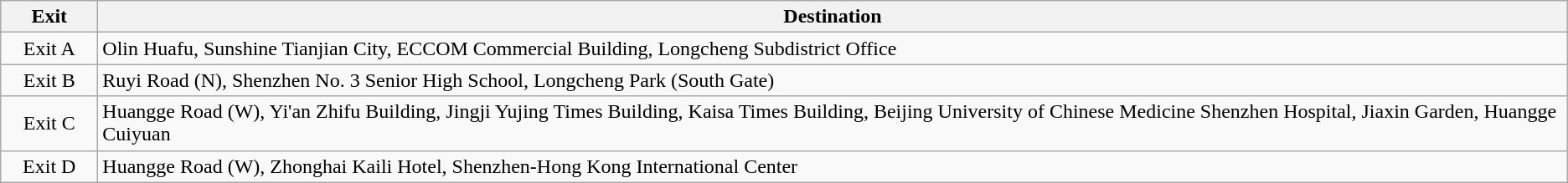<table class="wikitable">
<tr>
<th style="width:70px">Exit</th>
<th>Destination</th>
</tr>
<tr>
<td align=center>Exit A</td>
<td>Olin Huafu, Sunshine Tianjian City, ECCOM Commercial Building, Longcheng Subdistrict Office</td>
</tr>
<tr>
<td align=center>Exit B</td>
<td>Ruyi Road (N), Shenzhen No. 3 Senior High School, Longcheng Park (South Gate)</td>
</tr>
<tr>
<td align=center>Exit C</td>
<td>Huangge Road (W), Yi'an Zhifu Building, Jingji Yujing Times Building, Kaisa Times Building, Beijing University of Chinese Medicine Shenzhen Hospital, Jiaxin Garden, Huangge Cuiyuan</td>
</tr>
<tr>
<td align=center>Exit D</td>
<td>Huangge Road (W), Zhonghai Kaili Hotel, Shenzhen-Hong Kong International Center</td>
</tr>
</table>
